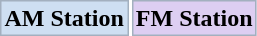<table>
<tr>
<th style="border: 1px solid #a3b0bf; padding: 2px; margin: auto;" bgcolor="#cedff2">AM Station</th>
<th style="border: 1px solid #a3b0bf; padding: 2px; margin: auto;" bgcolor="#ddcef2">FM Station</th>
</tr>
</table>
